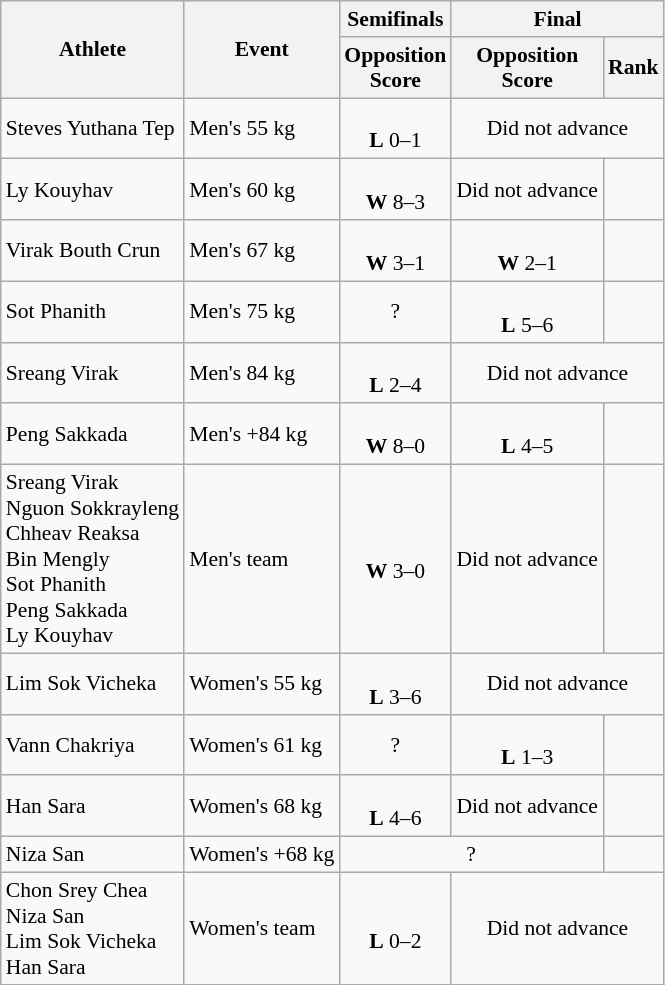<table class="wikitable" style="font-size:90%">
<tr>
<th rowspan=2>Athlete</th>
<th rowspan=2>Event</th>
<th>Semifinals</th>
<th colspan=2>Final</th>
</tr>
<tr style="font-size:95">
<th>Opposition<br>Score</th>
<th>Opposition<br>Score</th>
<th>Rank</th>
</tr>
<tr align=center>
<td align=left>Steves Yuthana Tep</td>
<td align=left>Men's 55 kg</td>
<td><br><strong>L</strong> 0–1 </td>
<td colspan=2>Did not advance</td>
</tr>
<tr align=center>
<td align=left>Ly Kouyhav</td>
<td align=left>Men's 60 kg</td>
<td><br><strong>W</strong> 8–3 </td>
<td>Did not advance</td>
<td></td>
</tr>
<tr align=center>
<td align=left>Virak Bouth Crun</td>
<td align=left>Men's 67 kg</td>
<td><br><strong>W</strong> 3–1</td>
<td><br><strong>W</strong> 2–1</td>
<td></td>
</tr>
<tr align=center>
<td align=left>Sot Phanith</td>
<td align=left>Men's 75 kg</td>
<td>?</td>
<td><br><strong>L</strong> 5–6</td>
<td></td>
</tr>
<tr align=center>
<td align=left>Sreang Virak</td>
<td align=left>Men's 84 kg</td>
<td><br><strong>L</strong> 2–4 </td>
<td colspan=2>Did not advance</td>
</tr>
<tr align=center>
<td align=left>Peng Sakkada</td>
<td align=left>Men's +84 kg</td>
<td><br><strong>W</strong> 8–0</td>
<td><br><strong>L</strong> 4–5</td>
<td></td>
</tr>
<tr align=center>
<td align=left>Sreang Virak<br>Nguon Sokkrayleng<br>Chheav Reaksa<br>Bin Mengly<br>Sot Phanith<br>Peng Sakkada<br>Ly Kouyhav</td>
<td align=left>Men's team</td>
<td><br><strong>W</strong> 3–0 </td>
<td>Did not advance</td>
<td></td>
</tr>
<tr align=center>
<td align=left>Lim Sok Vicheka</td>
<td align=left>Women's 55 kg</td>
<td><br><strong>L</strong> 3–6 </td>
<td colspan=2>Did not advance</td>
</tr>
<tr align=center>
<td align=left>Vann Chakriya</td>
<td align=left>Women's 61 kg</td>
<td>?</td>
<td><br><strong>L</strong> 1–3</td>
<td></td>
</tr>
<tr align=center>
<td align=left>Han Sara</td>
<td align=left>Women's 68 kg</td>
<td><br><strong>L</strong> 4–6</td>
<td>Did not advance</td>
<td></td>
</tr>
<tr align=center>
<td align=left>Niza San</td>
<td align=left>Women's +68 kg</td>
<td colspan=2>?</td>
<td></td>
</tr>
<tr align=center>
<td align=left>Chon Srey Chea<br>Niza San<br>Lim Sok Vicheka<br>Han Sara</td>
<td align=left>Women's team</td>
<td><br><strong>L</strong> 0–2 </td>
<td colspan=2>Did not advance</td>
</tr>
</table>
